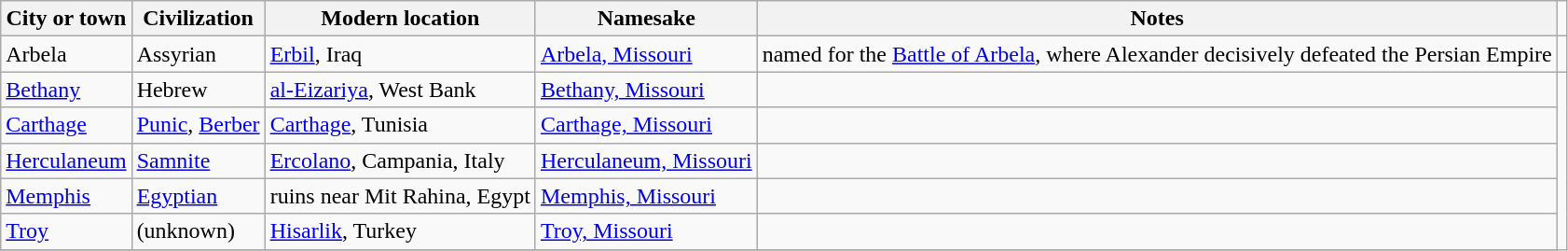<table class="wikitable">
<tr>
<th>City or town</th>
<th>Civilization</th>
<th>Modern location</th>
<th>Namesake</th>
<th>Notes</th>
</tr>
<tr>
<td>Arbela</td>
<td>Assyrian</td>
<td><a href='#'>Erbil</a>, Iraq</td>
<td><a href='#'>Arbela, Missouri</a></td>
<td>named for the <a href='#'>Battle of Arbela</a>, where Alexander decisively defeated the Persian Empire</td>
<td></td>
</tr>
<tr>
<td rowspan =1><a href='#'>Bethany</a></td>
<td rowspan = 1>Hebrew</td>
<td rowspan = 1><a href='#'>al-Eizariya</a>, West Bank</td>
<td><a href='#'>Bethany, Missouri</a></td>
<td></td>
</tr>
<tr>
<td rowspan = 1><a href='#'>Carthage</a></td>
<td rowspan = 1><a href='#'>Punic</a>, <a href='#'>Berber</a></td>
<td rowspan = 1><a href='#'>Carthage</a>, Tunisia</td>
<td><a href='#'>Carthage, Missouri</a></td>
<td></td>
</tr>
<tr>
<td><a href='#'>Herculaneum</a></td>
<td><a href='#'>Samnite</a></td>
<td><a href='#'>Ercolano</a>, Campania, Italy</td>
<td><a href='#'>Herculaneum, Missouri</a></td>
<td></td>
</tr>
<tr>
<td rowspan =1><a href='#'>Memphis</a></td>
<td rowspan = 1><a href='#'>Egyptian</a></td>
<td rowspan = 1>ruins near Mit Rahina, Egypt</td>
<td><a href='#'>Memphis, Missouri</a></td>
<td> </td>
</tr>
<tr>
<td rowspan = 1><a href='#'>Troy</a></td>
<td rowspan = 1>(unknown)</td>
<td rowspan = 1><a href='#'>Hisarlik</a>, Turkey</td>
<td><a href='#'>Troy, Missouri</a></td>
<td></td>
</tr>
<tr>
</tr>
</table>
